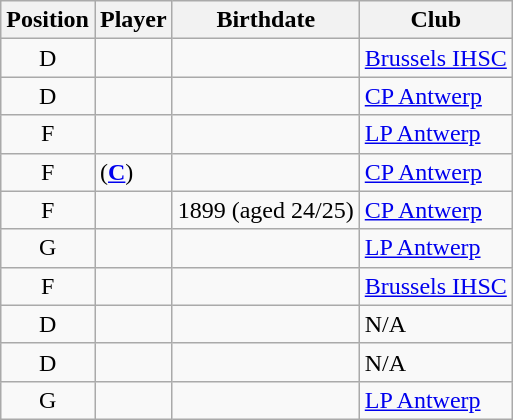<table class="wikitable sortable" style="margin: 1em 1em 0; background: #f9f9f9; border: 1px #aaa solid; border-collapse: collapse; text-align: center; border: 1px solid; padding: 4px; border-spacing=0;">
<tr>
<th>Position</th>
<th>Player</th>
<th>Birthdate</th>
<th>Club</th>
</tr>
<tr>
<td>D</td>
<td align="left"></td>
<td align="right"></td>
<td align="left"> <a href='#'>Brussels IHSC</a></td>
</tr>
<tr>
<td>D</td>
<td align="left"></td>
<td align="right"></td>
<td align="left"> <a href='#'>CP Antwerp</a></td>
</tr>
<tr>
<td>F</td>
<td align="left"></td>
<td align="right"></td>
<td align="left"> <a href='#'>LP Antwerp</a></td>
</tr>
<tr>
<td>F</td>
<td align="left"> (<strong><a href='#'>C</a></strong>)</td>
<td align="right"></td>
<td align="left"> <a href='#'>CP Antwerp</a></td>
</tr>
<tr>
<td>F</td>
<td align="left"></td>
<td align="right">1899 (aged 24/25)</td>
<td align="left"> <a href='#'>CP Antwerp</a></td>
</tr>
<tr>
<td>G</td>
<td align="left"></td>
<td align="right"></td>
<td align="left"> <a href='#'>LP Antwerp</a></td>
</tr>
<tr>
<td>F</td>
<td align="left"></td>
<td align="right"></td>
<td align="left"> <a href='#'>Brussels IHSC</a></td>
</tr>
<tr>
<td>D</td>
<td align="left"></td>
<td align="right"></td>
<td align="left">N/A</td>
</tr>
<tr>
<td>D</td>
<td align="left"></td>
<td align="right"></td>
<td align="left">N/A</td>
</tr>
<tr>
<td>G</td>
<td align="left"></td>
<td align="right"></td>
<td align="left"> <a href='#'>LP Antwerp</a></td>
</tr>
</table>
